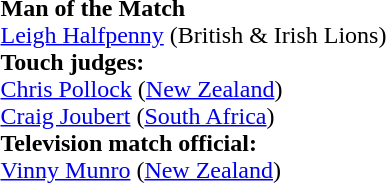<table style="width:100%">
<tr>
<td><br><strong>Man of the Match</strong>
<br><a href='#'>Leigh Halfpenny</a> (British & Irish Lions)<br><strong>Touch judges:</strong>
<br><a href='#'>Chris Pollock</a> (<a href='#'>New Zealand</a>)
<br><a href='#'>Craig Joubert</a> (<a href='#'>South Africa</a>)
<br><strong>Television match official:</strong>
<br><a href='#'>Vinny Munro</a> (<a href='#'>New Zealand</a>)</td>
</tr>
</table>
